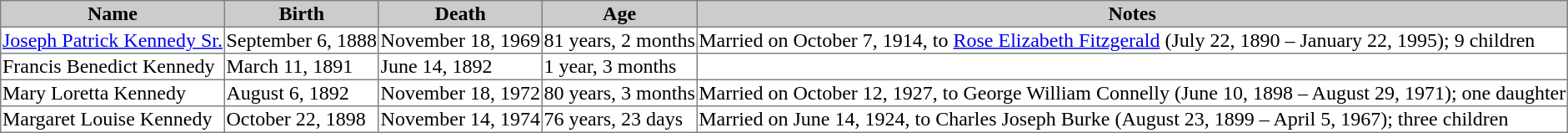<table border="1" style="border-collapse: collapse;">
<tr bgcolor="#cccccc">
<th>Name</th>
<th>Birth</th>
<th>Death</th>
<th>Age</th>
<th>Notes</th>
</tr>
<tr>
<td><a href='#'>Joseph Patrick Kennedy Sr.</a></td>
<td>September 6, 1888</td>
<td>November 18, 1969</td>
<td>81 years, 2 months</td>
<td>Married on October 7, 1914, to <a href='#'>Rose Elizabeth Fitzgerald</a> (July 22, 1890 – January 22, 1995); 9 children</td>
</tr>
<tr>
<td>Francis Benedict Kennedy</td>
<td>March 11, 1891</td>
<td>June 14, 1892</td>
<td>1 year, 3 months</td>
<td></td>
</tr>
<tr>
<td>Mary Loretta Kennedy</td>
<td>August 6, 1892</td>
<td>November 18, 1972</td>
<td>80 years, 3 months</td>
<td>Married on October 12, 1927, to George William Connelly (June 10, 1898 – August 29, 1971); one daughter</td>
</tr>
<tr>
<td>Margaret Louise Kennedy</td>
<td>October 22, 1898</td>
<td>November 14, 1974</td>
<td>76 years, 23 days</td>
<td>Married on June 14, 1924, to Charles Joseph Burke (August 23, 1899 – April 5, 1967); three children</td>
</tr>
</table>
